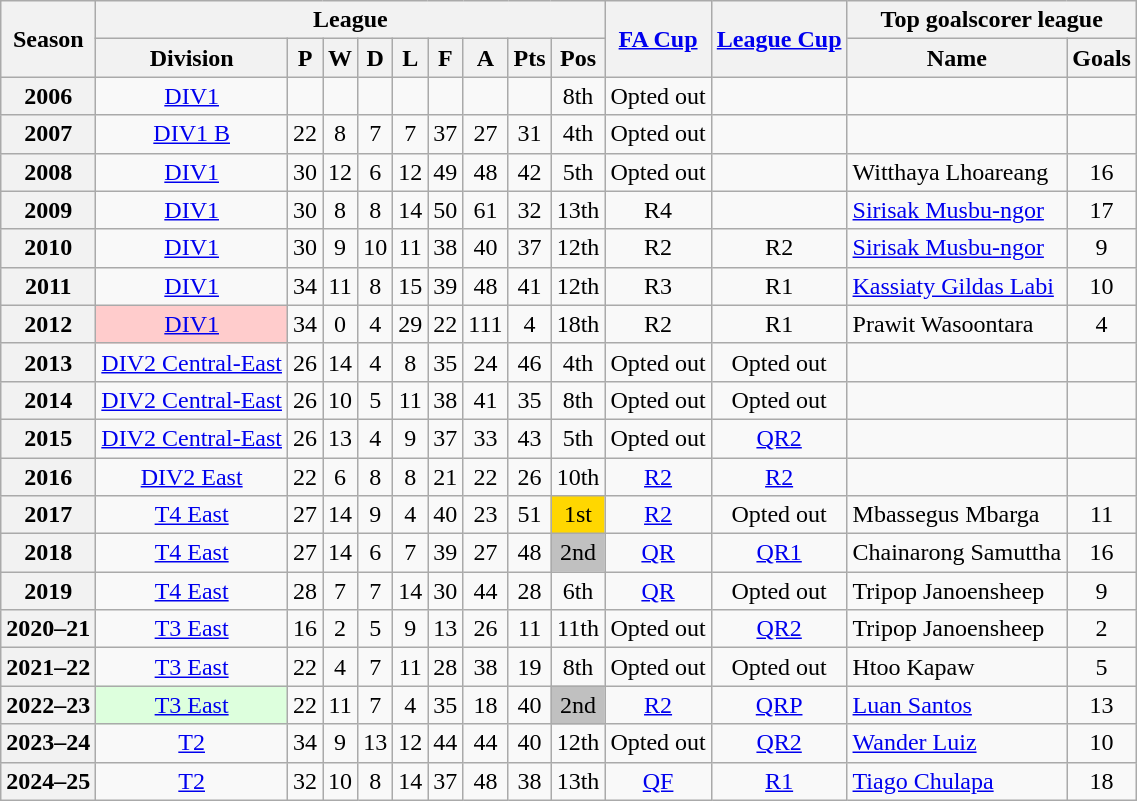<table class="wikitable" style="text-align: center">
<tr>
<th rowspan=2>Season</th>
<th colspan=9>League</th>
<th rowspan=2><a href='#'>FA Cup</a></th>
<th rowspan=2><a href='#'>League Cup</a></th>
<th colspan=2>Top goalscorer league</th>
</tr>
<tr>
<th>Division</th>
<th>P</th>
<th>W</th>
<th>D</th>
<th>L</th>
<th>F</th>
<th>A</th>
<th>Pts</th>
<th>Pos</th>
<th>Name</th>
<th>Goals</th>
</tr>
<tr>
<th>2006</th>
<td><a href='#'>DIV1</a></td>
<td></td>
<td></td>
<td></td>
<td></td>
<td></td>
<td></td>
<td></td>
<td>8th</td>
<td>Opted out</td>
<td></td>
<td></td>
<td></td>
</tr>
<tr>
<th>2007</th>
<td><a href='#'>DIV1 B</a></td>
<td>22</td>
<td>8</td>
<td>7</td>
<td>7</td>
<td>37</td>
<td>27</td>
<td>31</td>
<td>4th</td>
<td>Opted out</td>
<td></td>
<td></td>
<td></td>
</tr>
<tr>
<th>2008</th>
<td><a href='#'>DIV1</a></td>
<td>30</td>
<td>12</td>
<td>6</td>
<td>12</td>
<td>49</td>
<td>48</td>
<td>42</td>
<td>5th</td>
<td>Opted out</td>
<td></td>
<td align="left"> Witthaya Lhoareang</td>
<td>16</td>
</tr>
<tr>
<th>2009</th>
<td><a href='#'>DIV1</a></td>
<td>30</td>
<td>8</td>
<td>8</td>
<td>14</td>
<td>50</td>
<td>61</td>
<td>32</td>
<td>13th</td>
<td>R4</td>
<td></td>
<td align="left"> <a href='#'>Sirisak Musbu-ngor</a></td>
<td>17</td>
</tr>
<tr>
<th>2010</th>
<td><a href='#'>DIV1</a></td>
<td>30</td>
<td>9</td>
<td>10</td>
<td>11</td>
<td>38</td>
<td>40</td>
<td>37</td>
<td>12th</td>
<td>R2</td>
<td>R2</td>
<td align="left"> <a href='#'>Sirisak Musbu-ngor</a></td>
<td>9</td>
</tr>
<tr>
<th>2011</th>
<td><a href='#'>DIV1</a></td>
<td>34</td>
<td>11</td>
<td>8</td>
<td>15</td>
<td>39</td>
<td>48</td>
<td>41</td>
<td>12th</td>
<td>R3</td>
<td>R1</td>
<td align="left"> <a href='#'>Kassiaty Gildas Labi</a></td>
<td>10</td>
</tr>
<tr>
<th>2012</th>
<td bgcolor="#FFCCCC"><a href='#'>DIV1</a></td>
<td>34</td>
<td>0</td>
<td>4</td>
<td>29</td>
<td>22</td>
<td>111</td>
<td>4</td>
<td>18th</td>
<td>R2</td>
<td>R1</td>
<td align="left"> Prawit Wasoontara</td>
<td>4</td>
</tr>
<tr>
<th>2013</th>
<td><a href='#'>DIV2 Central-East</a></td>
<td>26</td>
<td>14</td>
<td>4</td>
<td>8</td>
<td>35</td>
<td>24</td>
<td>46</td>
<td>4th</td>
<td>Opted out</td>
<td>Opted out</td>
<td></td>
<td></td>
</tr>
<tr>
<th>2014</th>
<td><a href='#'>DIV2 Central-East</a></td>
<td>26</td>
<td>10</td>
<td>5</td>
<td>11</td>
<td>38</td>
<td>41</td>
<td>35</td>
<td>8th</td>
<td>Opted out</td>
<td>Opted out</td>
<td></td>
<td></td>
</tr>
<tr>
<th>2015</th>
<td><a href='#'>DIV2 Central-East</a></td>
<td>26</td>
<td>13</td>
<td>4</td>
<td>9</td>
<td>37</td>
<td>33</td>
<td>43</td>
<td>5th</td>
<td>Opted out</td>
<td><a href='#'>QR2</a></td>
<td></td>
<td></td>
</tr>
<tr>
<th>2016</th>
<td><a href='#'>DIV2 East</a></td>
<td>22</td>
<td>6</td>
<td>8</td>
<td>8</td>
<td>21</td>
<td>22</td>
<td>26</td>
<td>10th</td>
<td><a href='#'>R2</a></td>
<td><a href='#'>R2</a></td>
<td></td>
<td></td>
</tr>
<tr>
<th>2017</th>
<td><a href='#'>T4 East</a></td>
<td>27</td>
<td>14</td>
<td>9</td>
<td>4</td>
<td>40</td>
<td>23</td>
<td>51</td>
<td bgcolor=gold>1st</td>
<td><a href='#'>R2</a></td>
<td>Opted out</td>
<td align="left"> Mbassegus Mbarga</td>
<td>11</td>
</tr>
<tr>
<th>2018</th>
<td><a href='#'>T4 East</a></td>
<td>27</td>
<td>14</td>
<td>6</td>
<td>7</td>
<td>39</td>
<td>27</td>
<td>48</td>
<td bgcolor=silver>2nd</td>
<td><a href='#'>QR</a></td>
<td><a href='#'>QR1</a></td>
<td align="left"> Chainarong Samuttha</td>
<td>16</td>
</tr>
<tr>
<th>2019</th>
<td><a href='#'>T4 East</a></td>
<td>28</td>
<td>7</td>
<td>7</td>
<td>14</td>
<td>30</td>
<td>44</td>
<td>28</td>
<td>6th</td>
<td><a href='#'>QR</a></td>
<td>Opted out</td>
<td align="left"> Tripop Janoensheep</td>
<td>9</td>
</tr>
<tr>
<th>2020–21</th>
<td><a href='#'>T3 East</a></td>
<td>16</td>
<td>2</td>
<td>5</td>
<td>9</td>
<td>13</td>
<td>26</td>
<td>11</td>
<td>11th</td>
<td>Opted out</td>
<td><a href='#'>QR2</a></td>
<td align="left"> Tripop Janoensheep</td>
<td>2</td>
</tr>
<tr>
<th>2021–22</th>
<td><a href='#'>T3 East</a></td>
<td>22</td>
<td>4</td>
<td>7</td>
<td>11</td>
<td>28</td>
<td>38</td>
<td>19</td>
<td>8th</td>
<td>Opted out</td>
<td>Opted out</td>
<td align="left"> Htoo Kapaw</td>
<td>5</td>
</tr>
<tr>
<th>2022–23</th>
<td bgcolor="#DDFFDD"><a href='#'>T3 East</a></td>
<td>22</td>
<td>11</td>
<td>7</td>
<td>4</td>
<td>35</td>
<td>18</td>
<td>40</td>
<td bgcolor=silver>2nd</td>
<td><a href='#'>R2</a></td>
<td><a href='#'>QRP</a></td>
<td align="left"> <a href='#'>Luan Santos</a></td>
<td>13</td>
</tr>
<tr>
<th>2023–24</th>
<td><a href='#'>T2</a></td>
<td>34</td>
<td>9</td>
<td>13</td>
<td>12</td>
<td>44</td>
<td>44</td>
<td>40</td>
<td>12th</td>
<td>Opted out</td>
<td><a href='#'>QR2</a></td>
<td align="left"> <a href='#'>Wander Luiz</a></td>
<td>10</td>
</tr>
<tr>
<th>2024–25</th>
<td><a href='#'>T2</a></td>
<td>32</td>
<td>10</td>
<td>8</td>
<td>14</td>
<td>37</td>
<td>48</td>
<td>38</td>
<td>13th</td>
<td><a href='#'>QF</a></td>
<td><a href='#'>R1</a></td>
<td align="left"> <a href='#'>Tiago Chulapa</a></td>
<td>18</td>
</tr>
</table>
